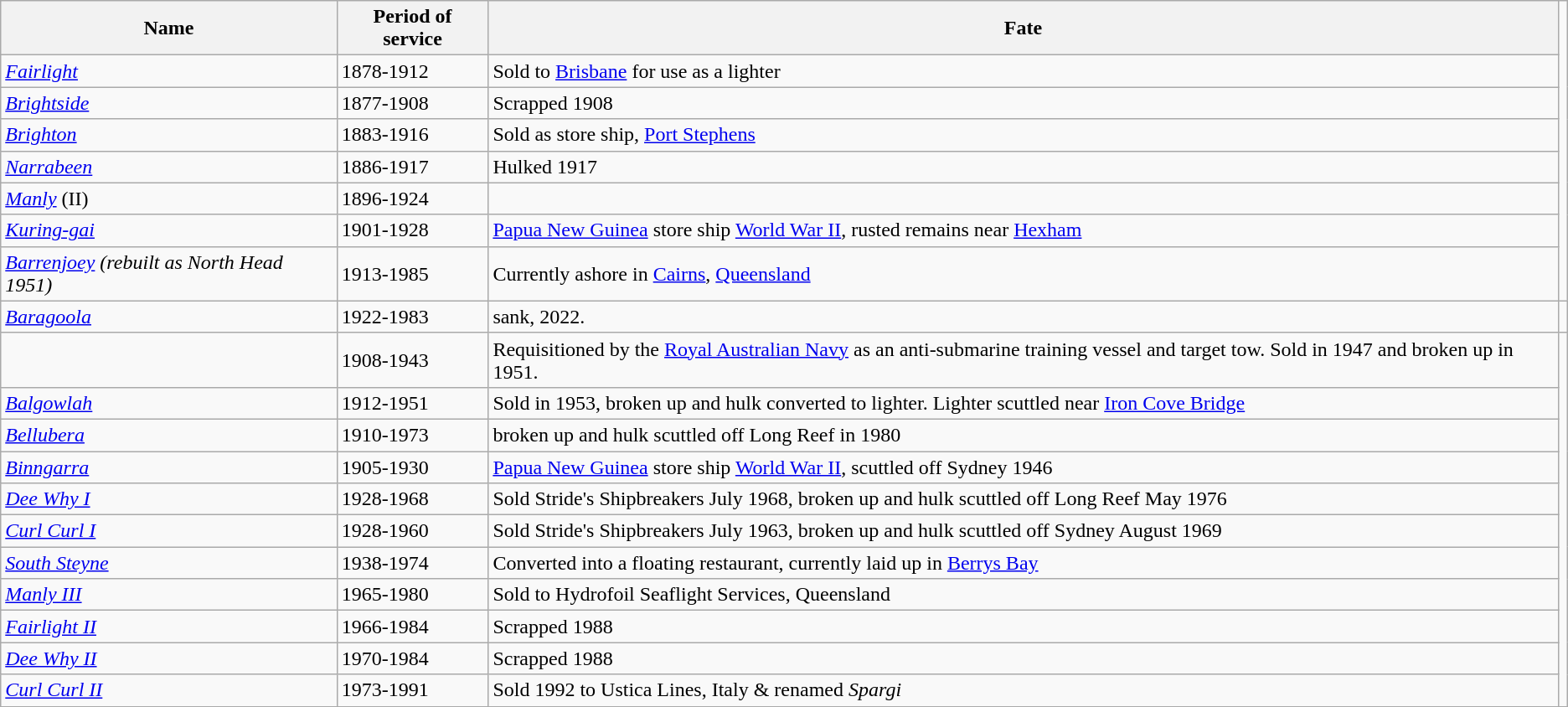<table class="wikitable">
<tr>
<th>Name</th>
<th>Period of service</th>
<th>Fate</th>
</tr>
<tr>
<td><em><a href='#'>Fairlight</a></em></td>
<td>1878-1912</td>
<td>Sold to <a href='#'>Brisbane</a> for use as a lighter</td>
</tr>
<tr>
<td><em><a href='#'>Brightside</a></em></td>
<td>1877-1908</td>
<td>Scrapped 1908</td>
</tr>
<tr>
<td><em><a href='#'>Brighton</a></em></td>
<td>1883-1916</td>
<td>Sold as store ship, <a href='#'>Port Stephens</a></td>
</tr>
<tr>
<td><em><a href='#'>Narrabeen</a></em></td>
<td>1886-1917</td>
<td>Hulked 1917</td>
</tr>
<tr>
<td><em><a href='#'>Manly</a></em> (II)</td>
<td>1896-1924</td>
<td></td>
</tr>
<tr>
<td><em><a href='#'>Kuring-gai</a></em></td>
<td>1901-1928</td>
<td><a href='#'>Papua New Guinea</a> store ship <a href='#'>World War II</a>, rusted remains near <a href='#'>Hexham</a></td>
</tr>
<tr>
<td><em><a href='#'>Barrenjoey</a> (rebuilt as North Head 1951)</em></td>
<td>1913-1985</td>
<td>Currently ashore in <a href='#'>Cairns</a>, <a href='#'>Queensland</a></td>
</tr>
<tr>
<td><em><a href='#'>Baragoola</a></em></td>
<td>1922-1983</td>
<td>sank, 2022.</td>
<td></td>
</tr>
<tr>
<td></td>
<td>1908-1943</td>
<td>Requisitioned by the <a href='#'>Royal Australian Navy</a> as an anti-submarine training vessel and target tow. Sold in 1947 and broken up in 1951.</td>
</tr>
<tr>
<td><em><a href='#'>Balgowlah</a></em></td>
<td>1912-1951</td>
<td>Sold in 1953, broken up and hulk converted to lighter. Lighter scuttled near <a href='#'>Iron Cove Bridge</a></td>
</tr>
<tr>
<td><em><a href='#'>Bellubera</a></em></td>
<td>1910-1973</td>
<td>broken up and hulk scuttled off Long Reef in 1980</td>
</tr>
<tr>
<td><em><a href='#'>Binngarra</a></em></td>
<td>1905-1930</td>
<td><a href='#'>Papua New Guinea</a> store ship <a href='#'>World War II</a>, scuttled off Sydney 1946</td>
</tr>
<tr>
<td><em><a href='#'>Dee Why I</a></em></td>
<td>1928-1968</td>
<td>Sold Stride's Shipbreakers July 1968, broken up and hulk scuttled off Long Reef May 1976</td>
</tr>
<tr>
<td><em><a href='#'>Curl Curl I</a></em></td>
<td>1928-1960</td>
<td>Sold Stride's Shipbreakers July 1963, broken up and hulk scuttled off Sydney August 1969</td>
</tr>
<tr>
<td><em><a href='#'>South Steyne</a></em></td>
<td>1938-1974</td>
<td>Converted into a floating restaurant, currently laid up in <a href='#'>Berrys Bay</a></td>
</tr>
<tr>
<td><em><a href='#'>Manly III</a></em></td>
<td>1965-1980</td>
<td>Sold to Hydrofoil Seaflight Services, Queensland</td>
</tr>
<tr>
<td><em><a href='#'>Fairlight II</a></em></td>
<td>1966-1984</td>
<td>Scrapped 1988</td>
</tr>
<tr>
<td><em><a href='#'>Dee Why II</a></em></td>
<td>1970-1984</td>
<td>Scrapped 1988</td>
</tr>
<tr>
<td><em><a href='#'>Curl Curl II</a></em></td>
<td>1973-1991</td>
<td>Sold 1992 to Ustica Lines, Italy & renamed <em>Spargi</em></td>
</tr>
<tr>
</tr>
</table>
